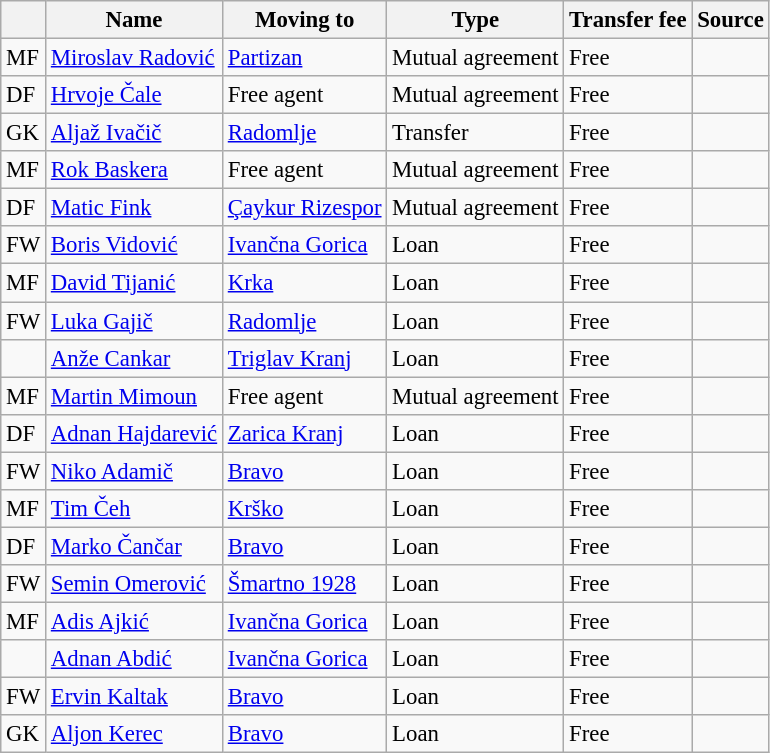<table class="wikitable sortable" style="font-size:95%;">
<tr>
<th></th>
<th>Name</th>
<th>Moving to</th>
<th>Type</th>
<th>Transfer fee</th>
<th>Source</th>
</tr>
<tr>
<td>MF</td>
<td> <a href='#'>Miroslav Radović</a></td>
<td> <a href='#'>Partizan</a></td>
<td>Mutual agreement</td>
<td>Free</td>
<td></td>
</tr>
<tr>
<td>DF</td>
<td> <a href='#'>Hrvoje Čale</a></td>
<td>Free agent</td>
<td>Mutual agreement</td>
<td>Free</td>
<td></td>
</tr>
<tr>
<td>GK</td>
<td> <a href='#'>Aljaž Ivačič</a></td>
<td><a href='#'>Radomlje</a></td>
<td>Transfer</td>
<td>Free</td>
<td></td>
</tr>
<tr>
<td>MF</td>
<td> <a href='#'>Rok Baskera</a></td>
<td>Free agent</td>
<td>Mutual agreement</td>
<td>Free</td>
<td></td>
</tr>
<tr>
<td>DF</td>
<td> <a href='#'>Matic Fink</a></td>
<td> <a href='#'>Çaykur Rizespor</a></td>
<td>Mutual agreement</td>
<td>Free</td>
<td></td>
</tr>
<tr>
<td>FW</td>
<td> <a href='#'>Boris Vidović</a></td>
<td><a href='#'>Ivančna Gorica</a></td>
<td>Loan</td>
<td>Free</td>
<td></td>
</tr>
<tr>
<td>MF</td>
<td> <a href='#'>David Tijanić</a></td>
<td><a href='#'>Krka</a></td>
<td>Loan</td>
<td>Free</td>
<td></td>
</tr>
<tr>
<td>FW</td>
<td> <a href='#'>Luka Gajič</a></td>
<td><a href='#'>Radomlje</a></td>
<td>Loan</td>
<td>Free</td>
<td></td>
</tr>
<tr>
<td></td>
<td> <a href='#'>Anže Cankar</a></td>
<td><a href='#'>Triglav Kranj</a></td>
<td>Loan</td>
<td>Free</td>
<td></td>
</tr>
<tr>
<td>MF</td>
<td> <a href='#'>Martin Mimoun</a></td>
<td>Free agent</td>
<td>Mutual agreement</td>
<td>Free</td>
<td></td>
</tr>
<tr>
<td>DF</td>
<td> <a href='#'>Adnan Hajdarević</a></td>
<td><a href='#'>Zarica Kranj</a></td>
<td>Loan</td>
<td>Free</td>
<td></td>
</tr>
<tr>
<td>FW</td>
<td> <a href='#'>Niko Adamič</a></td>
<td><a href='#'>Bravo</a></td>
<td>Loan</td>
<td>Free</td>
<td></td>
</tr>
<tr>
<td>MF</td>
<td> <a href='#'>Tim Čeh</a></td>
<td><a href='#'>Krško</a></td>
<td>Loan</td>
<td>Free</td>
<td></td>
</tr>
<tr>
<td>DF</td>
<td> <a href='#'>Marko Čančar</a></td>
<td><a href='#'>Bravo</a></td>
<td>Loan</td>
<td>Free</td>
<td></td>
</tr>
<tr>
<td>FW</td>
<td> <a href='#'>Semin Omerović</a></td>
<td><a href='#'>Šmartno 1928</a></td>
<td>Loan</td>
<td>Free</td>
<td></td>
</tr>
<tr>
<td>MF</td>
<td> <a href='#'>Adis Ajkić</a></td>
<td><a href='#'>Ivančna Gorica</a></td>
<td>Loan</td>
<td>Free</td>
<td></td>
</tr>
<tr>
<td></td>
<td> <a href='#'>Adnan Abdić</a></td>
<td><a href='#'>Ivančna Gorica</a></td>
<td>Loan</td>
<td>Free</td>
<td></td>
</tr>
<tr>
<td>FW</td>
<td> <a href='#'>Ervin Kaltak</a></td>
<td><a href='#'>Bravo</a></td>
<td>Loan</td>
<td>Free</td>
<td></td>
</tr>
<tr>
<td>GK</td>
<td> <a href='#'>Aljon Kerec</a></td>
<td><a href='#'>Bravo</a></td>
<td>Loan</td>
<td>Free</td>
<td></td>
</tr>
</table>
